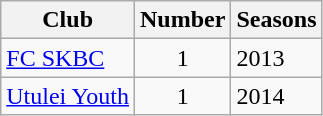<table class="wikitable sortable">
<tr>
<th>Club</th>
<th>Number</th>
<th>Seasons</th>
</tr>
<tr>
<td><a href='#'>FC SKBC</a></td>
<td style="text-align:center">1</td>
<td>2013</td>
</tr>
<tr>
<td><a href='#'>Utulei Youth</a></td>
<td style="text-align:center">1</td>
<td>2014</td>
</tr>
</table>
